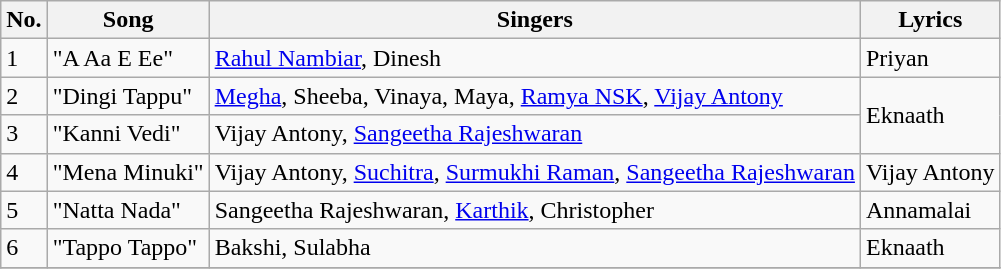<table class="wikitable">
<tr>
<th>No.</th>
<th>Song</th>
<th>Singers</th>
<th>Lyrics</th>
</tr>
<tr>
<td>1</td>
<td>"A Aa E Ee"</td>
<td><a href='#'>Rahul Nambiar</a>, Dinesh</td>
<td>Priyan</td>
</tr>
<tr>
<td>2</td>
<td>"Dingi Tappu"</td>
<td><a href='#'>Megha</a>, Sheeba, Vinaya, Maya, <a href='#'>Ramya NSK</a>, <a href='#'>Vijay Antony</a></td>
<td rowspan=2>Eknaath</td>
</tr>
<tr>
<td>3</td>
<td>"Kanni Vedi"</td>
<td>Vijay Antony, <a href='#'>Sangeetha Rajeshwaran</a></td>
</tr>
<tr>
<td>4</td>
<td>"Mena Minuki"</td>
<td>Vijay Antony, <a href='#'>Suchitra</a>, <a href='#'>Surmukhi Raman</a>, <a href='#'>Sangeetha Rajeshwaran</a></td>
<td>Vijay Antony</td>
</tr>
<tr>
<td>5</td>
<td>"Natta Nada"</td>
<td>Sangeetha Rajeshwaran, <a href='#'>Karthik</a>, Christopher</td>
<td>Annamalai</td>
</tr>
<tr>
<td>6</td>
<td>"Tappo Tappo"</td>
<td>Bakshi, Sulabha</td>
<td>Eknaath</td>
</tr>
<tr>
</tr>
</table>
